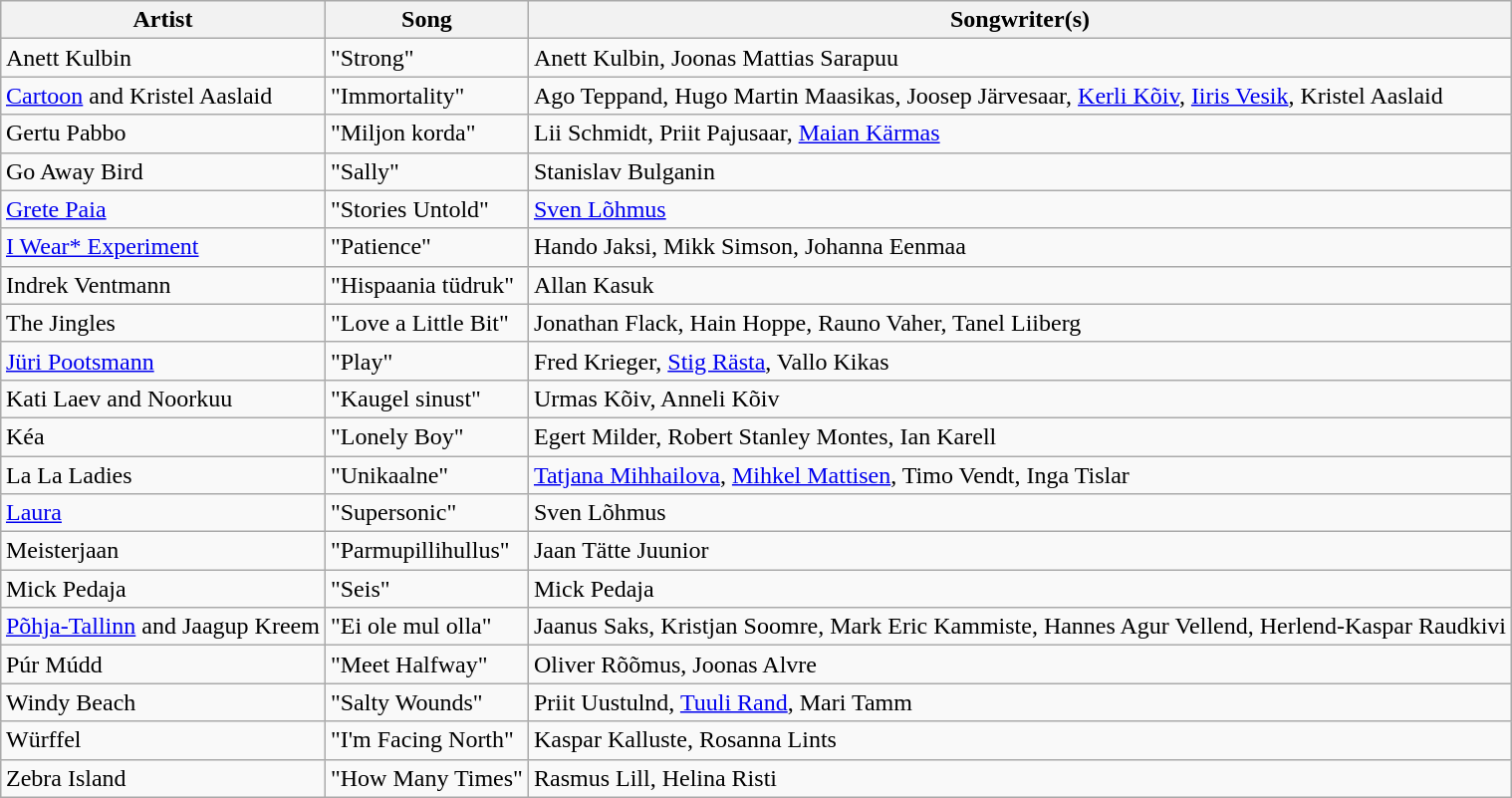<table class="sortable wikitable" style="margin: 1em auto 1em auto">
<tr>
<th>Artist</th>
<th>Song</th>
<th>Songwriter(s)</th>
</tr>
<tr>
<td>Anett Kulbin</td>
<td>"Strong"</td>
<td>Anett Kulbin, Joonas Mattias Sarapuu</td>
</tr>
<tr>
<td><a href='#'>Cartoon</a> and Kristel Aaslaid</td>
<td>"Immortality"</td>
<td>Ago Teppand, Hugo Martin Maasikas, Joosep Järvesaar, <a href='#'>Kerli Kõiv</a>, <a href='#'>Iiris Vesik</a>, Kristel Aaslaid</td>
</tr>
<tr>
<td>Gertu Pabbo</td>
<td>"Miljon korda"</td>
<td>Lii Schmidt, Priit Pajusaar, <a href='#'>Maian Kärmas</a></td>
</tr>
<tr>
<td>Go Away Bird</td>
<td>"Sally"</td>
<td>Stanislav Bulganin</td>
</tr>
<tr>
<td><a href='#'>Grete Paia</a></td>
<td>"Stories Untold"</td>
<td><a href='#'>Sven Lõhmus</a></td>
</tr>
<tr>
<td><a href='#'>I Wear* Experiment</a></td>
<td>"Patience"</td>
<td>Hando Jaksi, Mikk Simson, Johanna Eenmaa</td>
</tr>
<tr>
<td>Indrek Ventmann</td>
<td>"Hispaania tüdruk"</td>
<td>Allan Kasuk</td>
</tr>
<tr>
<td data-sort-value="Jingles, The">The Jingles</td>
<td>"Love a Little Bit"</td>
<td>Jonathan Flack, Hain Hoppe, Rauno Vaher, Tanel Liiberg</td>
</tr>
<tr>
<td><a href='#'>Jüri Pootsmann</a></td>
<td>"Play"</td>
<td>Fred Krieger, <a href='#'>Stig Rästa</a>, Vallo Kikas</td>
</tr>
<tr>
<td>Kati Laev and Noorkuu</td>
<td>"Kaugel sinust"</td>
<td>Urmas Kõiv, Anneli Kõiv</td>
</tr>
<tr>
<td>Kéa</td>
<td>"Lonely Boy"</td>
<td>Egert Milder, Robert Stanley Montes, Ian Karell</td>
</tr>
<tr>
<td>La La Ladies</td>
<td>"Unikaalne"</td>
<td><a href='#'>Tatjana Mihhailova</a>, <a href='#'>Mihkel Mattisen</a>, Timo Vendt, Inga Tislar</td>
</tr>
<tr>
<td><a href='#'>Laura</a></td>
<td>"Supersonic"</td>
<td>Sven Lõhmus</td>
</tr>
<tr>
<td>Meisterjaan</td>
<td>"Parmupillihullus"</td>
<td>Jaan Tätte Juunior</td>
</tr>
<tr>
<td>Mick Pedaja</td>
<td>"Seis"</td>
<td>Mick Pedaja</td>
</tr>
<tr>
<td><a href='#'>Põhja-Tallinn</a> and Jaagup Kreem</td>
<td>"Ei ole mul olla"</td>
<td>Jaanus Saks, Kristjan Soomre, Mark Eric Kammiste, Hannes Agur Vellend, Herlend-Kaspar Raudkivi</td>
</tr>
<tr>
<td>Púr Múdd</td>
<td>"Meet Halfway"</td>
<td>Oliver Rõõmus, Joonas Alvre</td>
</tr>
<tr>
<td>Windy Beach</td>
<td>"Salty Wounds"</td>
<td>Priit Uustulnd, <a href='#'>Tuuli Rand</a>, Mari Tamm</td>
</tr>
<tr>
<td>Würffel</td>
<td>"I'm Facing North"</td>
<td>Kaspar Kalluste, Rosanna Lints</td>
</tr>
<tr>
<td>Zebra Island</td>
<td>"How Many Times"</td>
<td>Rasmus Lill, Helina Risti</td>
</tr>
</table>
